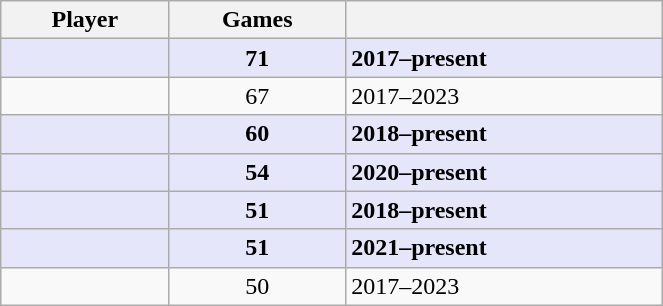<table class="wikitable sortable" width=35%>
<tr>
<th>Player</th>
<th>Games</th>
<th></th>
</tr>
<tr style=background:#E6E6FA>
<td><strong></strong></td>
<td align=center><strong>71</strong></td>
<td><strong>2017–present</strong></td>
</tr>
<tr>
<td></td>
<td align=center>67</td>
<td>2017–2023</td>
</tr>
<tr style=background:#E6E6FA>
<td><strong></strong></td>
<td align=center><strong>60</strong></td>
<td><strong>2018–present</strong></td>
</tr>
<tr style=background:#E6E6FA>
<td><strong></strong></td>
<td align=center><strong>54</strong></td>
<td><strong>2020–present</strong></td>
</tr>
<tr style=background:#E6E6FA>
<td><strong></strong></td>
<td align=center><strong>51</strong></td>
<td><strong>2018–present</strong></td>
</tr>
<tr style=background:#E6E6FA>
<td><strong></strong></td>
<td align=center><strong>51</strong></td>
<td><strong>2021–present</strong></td>
</tr>
<tr>
<td></td>
<td align=center>50</td>
<td>2017–2023</td>
</tr>
</table>
